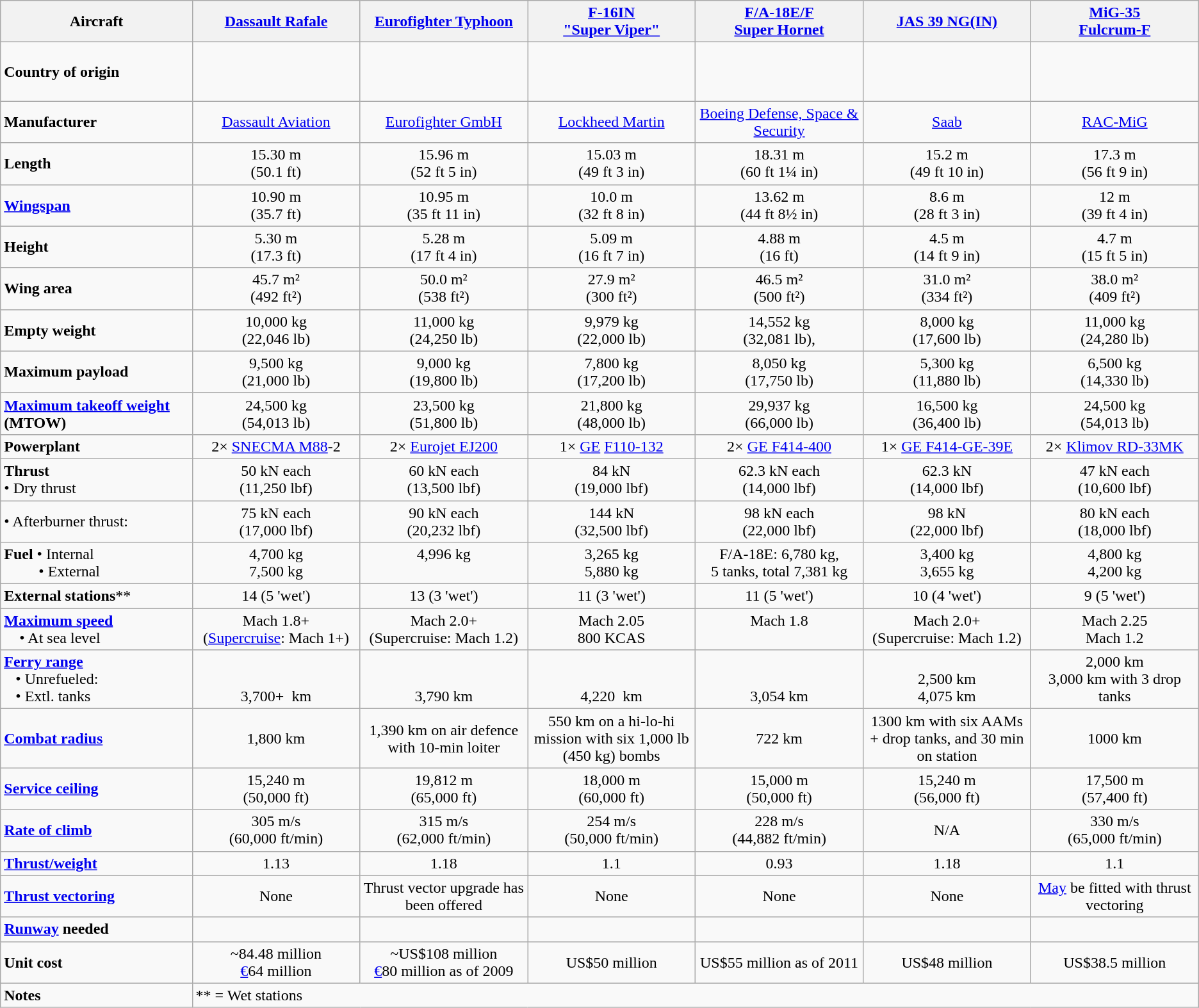<table class="wikitable" style="text-align:center">
<tr>
<th style="width:16%;">Aircraft</th>
<th style="width:14%;"><a href='#'>Dassault Rafale</a></th>
<th style="width:14%;"><a href='#'>Eurofighter Typhoon</a></th>
<th style="width:14%;"><a href='#'>F-16IN <br>"Super Viper"</a></th>
<th style="width:14%;"><a href='#'>F/A-18E/F<br>Super Hornet</a></th>
<th style="width:14%;"><a href='#'>JAS 39 NG(IN)</a></th>
<th style="width:14%;"><a href='#'>MiG-35 <br> Fulcrum-F</a></th>
</tr>
<tr>
<td align="left"><strong>Country of origin</strong></td>
<td></td>
<td align="left"> <br> <br> <br></td>
<td></td>
<td></td>
<td></td>
<td></td>
</tr>
<tr>
<td align="left"><strong>Manufacturer</strong></td>
<td><a href='#'>Dassault Aviation</a></td>
<td><a href='#'>Eurofighter GmbH</a></td>
<td><a href='#'>Lockheed Martin</a></td>
<td><a href='#'>Boeing Defense, Space & Security</a></td>
<td><a href='#'>Saab</a></td>
<td><a href='#'>RAC-MiG</a></td>
</tr>
<tr>
<td align="left"><strong>Length</strong></td>
<td>15.30 m <br>(50.1 ft)</td>
<td>15.96 m <br>(52 ft 5 in)</td>
<td>15.03 m <br>(49 ft 3 in)</td>
<td>18.31 m <br>(60 ft 1¼ in)</td>
<td>15.2 m <br>(49 ft 10 in)</td>
<td>17.3 m <br>(56 ft 9 in)</td>
</tr>
<tr>
<td align="left"><strong><a href='#'>Wingspan</a></strong></td>
<td>10.90 m <br>(35.7 ft)</td>
<td>10.95 m <br>(35 ft 11 in)</td>
<td>10.0 m <br>(32 ft 8 in)</td>
<td>13.62 m <br>(44 ft 8½ in)</td>
<td>8.6 m <br>(28 ft 3 in)</td>
<td>12 m <br>(39 ft 4 in)</td>
</tr>
<tr>
<td align="left"><strong>Height</strong></td>
<td>5.30 m <br>(17.3 ft)</td>
<td>5.28 m <br>(17 ft 4 in)</td>
<td>5.09 m <br>(16 ft 7 in)</td>
<td>4.88 m <br>(16 ft)</td>
<td>4.5 m <br>(14 ft 9 in)</td>
<td>4.7 m <br>(15 ft 5 in)</td>
</tr>
<tr>
<td align="left"><strong>Wing area</strong></td>
<td>45.7 m² <br>(492 ft²)</td>
<td>50.0 m² <br>(538 ft²)</td>
<td>27.9 m² <br>(300 ft²)</td>
<td>46.5 m² <br>(500 ft²)</td>
<td>31.0 m² <br>(334 ft²)</td>
<td>38.0 m² <br>(409 ft²)</td>
</tr>
<tr>
<td align="left"><strong>Empty weight</strong></td>
<td>10,000 kg <br>(22,046 lb)</td>
<td>11,000 kg <br>(24,250 lb)</td>
<td>9,979 kg <br>(22,000 lb)</td>
<td>14,552 kg <br>(32,081 lb),</td>
<td>8,000 kg <br>(17,600 lb)</td>
<td>11,000 kg <br>(24,280 lb)</td>
</tr>
<tr>
<td align="left"><strong>Maximum payload</strong></td>
<td>9,500 kg <br>(21,000 lb)</td>
<td>9,000 kg <br>(19,800 lb)</td>
<td>7,800 kg <br>(17,200 lb)</td>
<td>8,050 kg <br>(17,750 lb)</td>
<td>5,300 kg <br>(11,880 lb)</td>
<td>6,500 kg <br>(14,330 lb)</td>
</tr>
<tr>
<td align="left"><strong><a href='#'>Maximum takeoff weight</a> (MTOW)</strong></td>
<td>24,500 kg <br>(54,013 lb)</td>
<td>23,500 kg <br>(51,800 lb)</td>
<td>21,800 kg <br>(48,000 lb)</td>
<td>29,937 kg <br>(66,000 lb)</td>
<td>16,500 kg <br>(36,400 lb)</td>
<td>24,500 kg <br>(54,013 lb)</td>
</tr>
<tr>
<td align="left"><strong>Powerplant</strong></td>
<td>2× <a href='#'>SNECMA M88</a>-2</td>
<td>2× <a href='#'>Eurojet EJ200</a></td>
<td>1× <a href='#'>GE</a> <a href='#'>F110-132</a></td>
<td>2× <a href='#'>GE F414-400</a></td>
<td>1× <a href='#'>GE F414-GE-39E</a></td>
<td>2× <a href='#'>Klimov RD-33MK</a></td>
</tr>
<tr>
<td align="left"><strong>Thrust</strong> <br> • Dry thrust</td>
<td>50 kN each<br> (11,250 lbf)</td>
<td>60 kN each<br> (13,500 lbf)</td>
<td>84 kN <br>(19,000 lbf)</td>
<td>62.3 kN each<br>(14,000 lbf)</td>
<td>62.3 kN<br>(14,000 lbf)</td>
<td>47 kN each<br>(10,600 lbf)</td>
</tr>
<tr>
<td align="left">• Afterburner thrust:</td>
<td>75 kN each<br>(17,000 lbf)</td>
<td>90 kN each<br>(20,232 lbf)</td>
<td>144 kN<br>(32,500 lbf)</td>
<td>98 kN each<br>(22,000 lbf)</td>
<td>98 kN<br>(22,000 lbf)</td>
<td>80 kN each<br>(18,000 lbf)</td>
</tr>
<tr>
<td align="left"><strong>Fuel</strong> • Internal<br>         • External</td>
<td valign="top">4,700 kg<br>7,500 kg</td>
<td valign="top">4,996 kg</td>
<td valign="top">3,265 kg<br>5,880 kg</td>
<td valign="top">F/A-18E: 6,780 kg,<br>5 tanks, total 7,381 kg</td>
<td valign="top">3,400 kg<br>3,655 kg</td>
<td valign="top">4,800 kg<br>4,200 kg</td>
</tr>
<tr>
<td align="left"><strong>External stations</strong>**</td>
<td>14 (5 'wet')</td>
<td>13 (3 'wet')</td>
<td>11 (3 'wet')</td>
<td>11 (5 'wet')</td>
<td>10 (4 'wet')</td>
<td>9 (5 'wet')</td>
</tr>
<tr>
<td align="left"><strong><a href='#'>Maximum speed</a></strong><br>    • At sea level</td>
<td valign="top">Mach 1.8+<br>(<a href='#'>Supercruise</a>: Mach 1+)</td>
<td valign="top">Mach 2.0+ <br>(Supercruise: Mach 1.2)</td>
<td valign="top">Mach 2.05 <br>800 KCAS</td>
<td valign="top">Mach 1.8</td>
<td valign="top">Mach 2.0+ <br>(Supercruise: Mach 1.2)</td>
<td valign="top">Mach 2.25 <br>Mach 1.2</td>
</tr>
<tr>
<td align="left"><strong><a href='#'>Ferry range</a></strong> <br>   • Unrefueled: <br>   • Extl. tanks</td>
<td valign="bottom">3,700+  km</td>
<td valign="bottom">3,790 km</td>
<td valign="bottom">4,220  km</td>
<td valign="bottom">3,054 km</td>
<td valign="bottom">2,500 km <br>4,075 km</td>
<td valign="bottom">2,000 km <br>3,000 km with 3 drop tanks</td>
</tr>
<tr>
<td align="left"><strong><a href='#'>Combat radius</a></strong></td>
<td>1,800 km</td>
<td>1,390 km on air defence with 10-min loiter</td>
<td>550 km on a hi-lo-hi mission with six 1,000 lb (450 kg) bombs</td>
<td>722 km</td>
<td>1300 km with six AAMs + drop tanks, and 30 min on station</td>
<td>1000 km</td>
</tr>
<tr>
<td align="left"><strong><a href='#'>Service ceiling</a></strong></td>
<td>15,240 m <br>(50,000 ft)</td>
<td>19,812 m <br>(65,000 ft)</td>
<td>18,000 m <br>(60,000 ft)</td>
<td>15,000 m <br>(50,000 ft)</td>
<td>15,240 m <br>(56,000 ft)</td>
<td>17,500 m <br>(57,400 ft)</td>
</tr>
<tr>
<td align="left"><strong><a href='#'>Rate of climb</a></strong></td>
<td>305 m/s <br>(60,000 ft/min)</td>
<td>315 m/s <br>(62,000 ft/min)</td>
<td>254 m/s <br>(50,000 ft/min)</td>
<td>228 m/s <br>(44,882 ft/min)</td>
<td>N/A</td>
<td>330 m/s <br>(65,000 ft/min)</td>
</tr>
<tr>
<td align="left"><strong><a href='#'>Thrust/weight</a></strong></td>
<td>1.13</td>
<td>1.18</td>
<td>1.1</td>
<td>0.93</td>
<td>1.18</td>
<td>1.1</td>
</tr>
<tr>
<td align="left"><strong><a href='#'>Thrust vectoring</a></strong></td>
<td>None</td>
<td>Thrust vector upgrade has been offered</td>
<td>None</td>
<td>None</td>
<td>None</td>
<td><a href='#'>May</a> be fitted with thrust vectoring</td>
</tr>
<tr>
<td align="left"><strong><a href='#'>Runway</a> needed</strong></td>
<td></td>
<td></td>
<td></td>
<td></td>
<td></td>
<td></td>
</tr>
<tr>
<td align="left"><strong>Unit cost</strong></td>
<td>~84.48 million <br><a href='#'>€</a>64 million</td>
<td>~US$108 million <br><a href='#'>€</a>80 million as of 2009</td>
<td>US$50 million</td>
<td>US$55 million as of 2011</td>
<td>US$48 million</td>
<td>US$38.5 million</td>
</tr>
<tr>
<td align="left"><strong>Notes</strong></td>
<td colspan="6" style="text-align:left;">** = Wet stations</td>
</tr>
</table>
